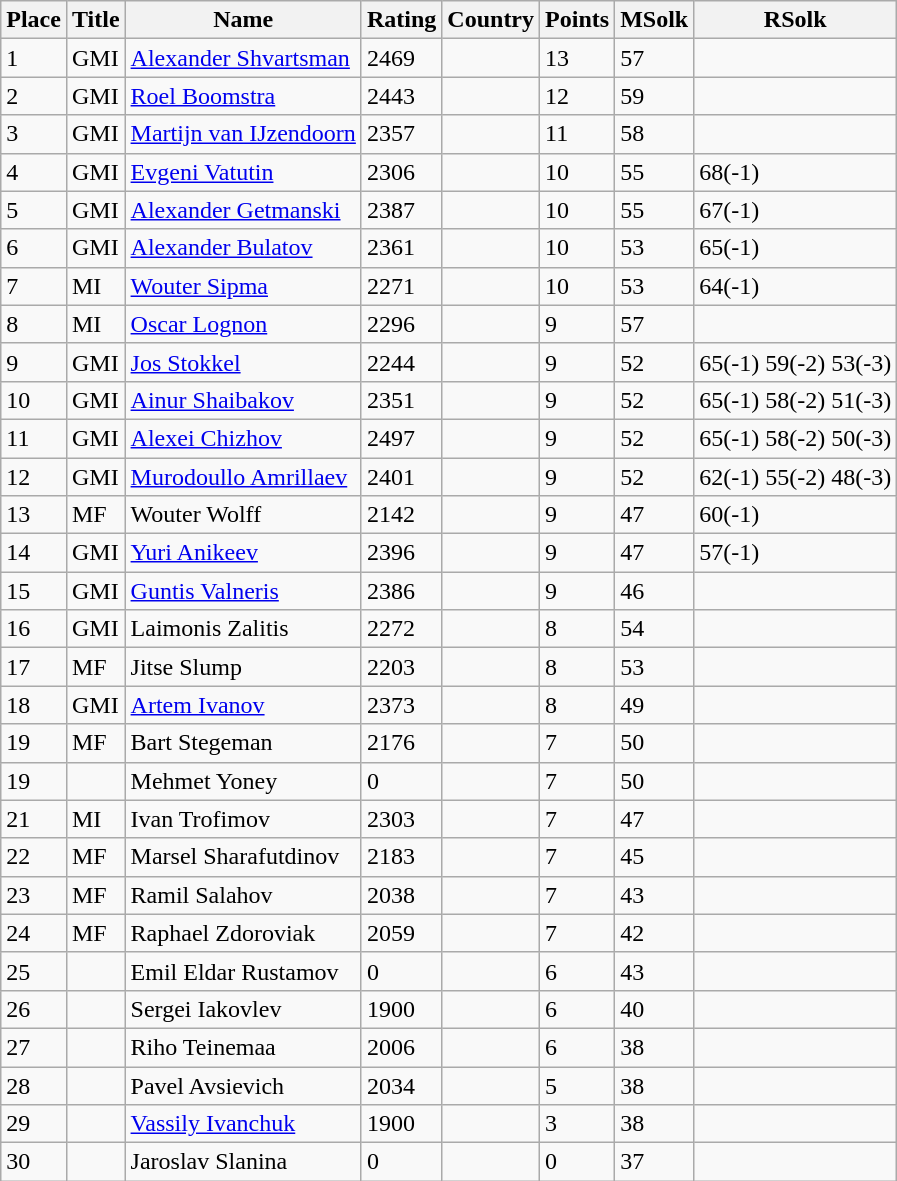<table class="wikitable">
<tr>
<th>Place</th>
<th>Title</th>
<th>Name</th>
<th>Rating</th>
<th>Country</th>
<th>Points</th>
<th>MSolk</th>
<th>RSolk</th>
</tr>
<tr>
<td>1</td>
<td>GMI</td>
<td><a href='#'>Alexander Shvartsman</a></td>
<td>2469</td>
<td></td>
<td>13</td>
<td>57</td>
<td></td>
</tr>
<tr>
<td>2</td>
<td>GMI</td>
<td><a href='#'>Roel Boomstra</a></td>
<td>2443</td>
<td></td>
<td>12</td>
<td>59</td>
<td></td>
</tr>
<tr>
<td>3</td>
<td>GMI</td>
<td><a href='#'>Martijn van IJzendoorn</a></td>
<td>2357</td>
<td></td>
<td>11</td>
<td>58</td>
<td></td>
</tr>
<tr>
<td>4</td>
<td>GMI</td>
<td><a href='#'>Evgeni Vatutin</a></td>
<td>2306</td>
<td></td>
<td>10</td>
<td>55</td>
<td>68(-1)</td>
</tr>
<tr>
<td>5</td>
<td>GMI</td>
<td><a href='#'>Alexander Getmanski</a></td>
<td>2387</td>
<td></td>
<td>10</td>
<td>55</td>
<td>67(-1)</td>
</tr>
<tr>
<td>6</td>
<td>GMI</td>
<td><a href='#'>Alexander Bulatov</a></td>
<td>2361</td>
<td></td>
<td>10</td>
<td>53</td>
<td>65(-1)</td>
</tr>
<tr>
<td>7</td>
<td>MI</td>
<td><a href='#'>Wouter Sipma</a></td>
<td>2271</td>
<td></td>
<td>10</td>
<td>53</td>
<td>64(-1)</td>
</tr>
<tr>
<td>8</td>
<td>MI</td>
<td><a href='#'>Oscar Lognon</a></td>
<td>2296</td>
<td></td>
<td>9</td>
<td>57</td>
<td></td>
</tr>
<tr>
<td>9</td>
<td>GMI</td>
<td><a href='#'>Jos Stokkel</a></td>
<td>2244</td>
<td></td>
<td>9</td>
<td>52</td>
<td>65(-1) 59(-2) 53(-3)</td>
</tr>
<tr>
<td>10</td>
<td>GMI</td>
<td><a href='#'>Ainur Shaibakov</a></td>
<td>2351</td>
<td></td>
<td>9</td>
<td>52</td>
<td>65(-1) 58(-2) 51(-3)</td>
</tr>
<tr>
<td>11</td>
<td>GMI</td>
<td><a href='#'>Alexei Chizhov</a></td>
<td>2497</td>
<td></td>
<td>9</td>
<td>52</td>
<td>65(-1) 58(-2) 50(-3)</td>
</tr>
<tr>
<td>12</td>
<td>GMI</td>
<td><a href='#'>Murodoullo Amrillaev</a></td>
<td>2401</td>
<td></td>
<td>9</td>
<td>52</td>
<td>62(-1) 55(-2) 48(-3)</td>
</tr>
<tr>
<td>13</td>
<td>MF</td>
<td>Wouter Wolff</td>
<td>2142</td>
<td></td>
<td>9</td>
<td>47</td>
<td>60(-1)</td>
</tr>
<tr>
<td>14</td>
<td>GMI</td>
<td><a href='#'>Yuri Anikeev</a></td>
<td>2396</td>
<td></td>
<td>9</td>
<td>47</td>
<td>57(-1)</td>
</tr>
<tr>
<td>15</td>
<td>GMI</td>
<td><a href='#'>Guntis Valneris</a></td>
<td>2386</td>
<td></td>
<td>9</td>
<td>46</td>
<td></td>
</tr>
<tr>
<td>16</td>
<td>GMI</td>
<td>Laimonis Zalitis</td>
<td>2272</td>
<td></td>
<td>8</td>
<td>54</td>
<td></td>
</tr>
<tr>
<td>17</td>
<td>MF</td>
<td>Jitse Slump</td>
<td>2203</td>
<td></td>
<td>8</td>
<td>53</td>
<td></td>
</tr>
<tr>
<td>18</td>
<td>GMI</td>
<td><a href='#'>Artem Ivanov</a></td>
<td>2373</td>
<td></td>
<td>8</td>
<td>49</td>
<td></td>
</tr>
<tr>
<td>19</td>
<td>MF</td>
<td>Bart Stegeman</td>
<td>2176</td>
<td></td>
<td>7</td>
<td>50</td>
<td></td>
</tr>
<tr>
<td>19</td>
<td></td>
<td>Mehmet Yoney</td>
<td>0</td>
<td></td>
<td>7</td>
<td>50</td>
<td></td>
</tr>
<tr>
<td>21</td>
<td>MI</td>
<td>Ivan Trofimov</td>
<td>2303</td>
<td></td>
<td>7</td>
<td>47</td>
<td></td>
</tr>
<tr>
<td>22</td>
<td>MF</td>
<td>Marsel Sharafutdinov</td>
<td>2183</td>
<td></td>
<td>7</td>
<td>45</td>
<td></td>
</tr>
<tr>
<td>23</td>
<td>MF</td>
<td>Ramil Salahov</td>
<td>2038</td>
<td></td>
<td>7</td>
<td>43</td>
<td></td>
</tr>
<tr>
<td>24</td>
<td>MF</td>
<td>Raphael Zdoroviak</td>
<td>2059</td>
<td></td>
<td>7</td>
<td>42</td>
<td></td>
</tr>
<tr>
<td>25</td>
<td></td>
<td>Emil Eldar Rustamov</td>
<td>0</td>
<td></td>
<td>6</td>
<td>43</td>
<td></td>
</tr>
<tr>
<td>26</td>
<td></td>
<td>Sergei Iakovlev</td>
<td>1900</td>
<td></td>
<td>6</td>
<td>40</td>
<td></td>
</tr>
<tr>
<td>27</td>
<td></td>
<td>Riho Teinemaa</td>
<td>2006</td>
<td></td>
<td>6</td>
<td>38</td>
<td></td>
</tr>
<tr>
<td>28</td>
<td></td>
<td>Pavel Avsievich</td>
<td>2034</td>
<td></td>
<td>5</td>
<td>38</td>
<td></td>
</tr>
<tr>
<td>29</td>
<td></td>
<td><a href='#'>Vassily Ivanchuk</a></td>
<td>1900</td>
<td></td>
<td>3</td>
<td>38</td>
<td></td>
</tr>
<tr>
<td>30</td>
<td></td>
<td>Jaroslav Slanina</td>
<td>0</td>
<td></td>
<td>0</td>
<td>37</td>
<td></td>
</tr>
</table>
